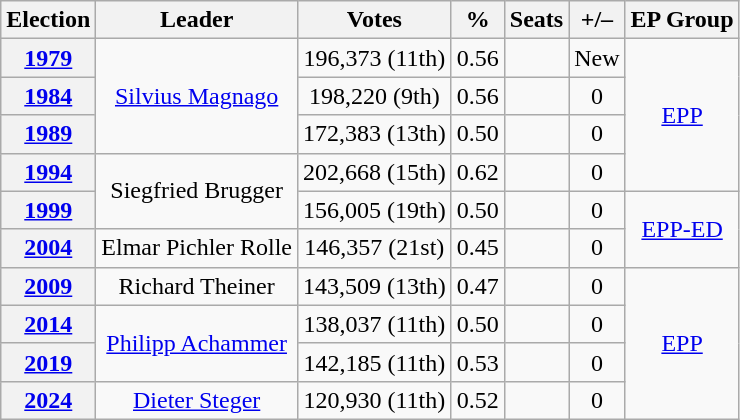<table class="wikitable" style="text-align:center">
<tr>
<th>Election</th>
<th>Leader</th>
<th>Votes</th>
<th>%</th>
<th>Seats</th>
<th>+/–</th>
<th>EP Group</th>
</tr>
<tr>
<th><a href='#'>1979</a></th>
<td rowspan="3"><a href='#'>Silvius Magnago</a></td>
<td>196,373 (11th)</td>
<td>0.56</td>
<td></td>
<td>New</td>
<td rowspan="4"><a href='#'>EPP</a></td>
</tr>
<tr>
<th><a href='#'>1984</a></th>
<td>198,220 (9th)</td>
<td>0.56</td>
<td></td>
<td> 0</td>
</tr>
<tr>
<th><a href='#'>1989</a></th>
<td>172,383 (13th)</td>
<td>0.50</td>
<td></td>
<td> 0</td>
</tr>
<tr>
<th><a href='#'>1994</a></th>
<td rowspan="2">Siegfried Brugger</td>
<td>202,668 (15th)</td>
<td>0.62</td>
<td></td>
<td> 0</td>
</tr>
<tr>
<th><a href='#'>1999</a></th>
<td>156,005 (19th)</td>
<td>0.50</td>
<td></td>
<td> 0</td>
<td rowspan="2"><a href='#'>EPP-ED</a></td>
</tr>
<tr>
<th><a href='#'>2004</a></th>
<td>Elmar Pichler Rolle</td>
<td>146,357 (21st)</td>
<td>0.45</td>
<td></td>
<td> 0</td>
</tr>
<tr>
<th><a href='#'>2009</a></th>
<td>Richard Theiner</td>
<td>143,509 (13th)</td>
<td>0.47</td>
<td></td>
<td> 0</td>
<td rowspan="4"><a href='#'>EPP</a></td>
</tr>
<tr>
<th><a href='#'>2014</a></th>
<td rowspan="2"><a href='#'>Philipp Achammer</a></td>
<td>138,037 (11th)</td>
<td>0.50</td>
<td></td>
<td> 0</td>
</tr>
<tr>
<th><a href='#'>2019</a></th>
<td>142,185 (11th)</td>
<td>0.53</td>
<td></td>
<td> 0</td>
</tr>
<tr>
<th><a href='#'>2024</a></th>
<td><a href='#'>Dieter Steger</a></td>
<td>120,930 (11th)</td>
<td>0.52</td>
<td></td>
<td> 0</td>
</tr>
</table>
